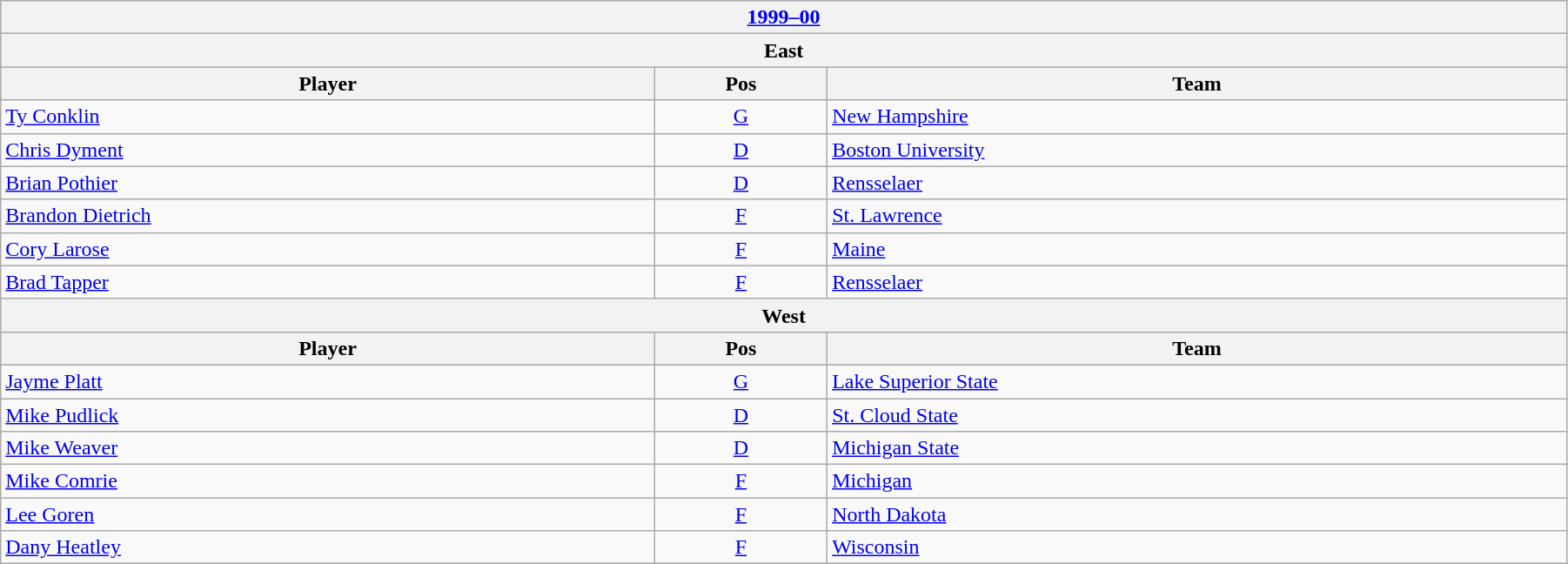<table class="wikitable" width=95%>
<tr>
<th colspan=3><a href='#'>1999–00</a></th>
</tr>
<tr>
<th colspan=3><strong>East</strong></th>
</tr>
<tr>
<th>Player</th>
<th>Pos</th>
<th>Team</th>
</tr>
<tr>
<td><a href='#'>Ty Conklin</a></td>
<td style="text-align:center;"><a href='#'>G</a></td>
<td><a href='#'>New Hampshire</a></td>
</tr>
<tr>
<td><a href='#'>Chris Dyment</a></td>
<td style="text-align:center;"><a href='#'>D</a></td>
<td><a href='#'>Boston University</a></td>
</tr>
<tr>
<td><a href='#'>Brian Pothier</a></td>
<td style="text-align:center;"><a href='#'>D</a></td>
<td><a href='#'>Rensselaer</a></td>
</tr>
<tr>
<td><a href='#'>Brandon Dietrich</a></td>
<td style="text-align:center;"><a href='#'>F</a></td>
<td><a href='#'>St. Lawrence</a></td>
</tr>
<tr>
<td><a href='#'>Cory Larose</a></td>
<td style="text-align:center;"><a href='#'>F</a></td>
<td><a href='#'>Maine</a></td>
</tr>
<tr>
<td><a href='#'>Brad Tapper</a></td>
<td style="text-align:center;"><a href='#'>F</a></td>
<td><a href='#'>Rensselaer</a></td>
</tr>
<tr>
<th colspan=3><strong>West</strong></th>
</tr>
<tr>
<th>Player</th>
<th>Pos</th>
<th>Team</th>
</tr>
<tr>
<td><a href='#'>Jayme Platt</a></td>
<td style="text-align:center;"><a href='#'>G</a></td>
<td><a href='#'>Lake Superior State</a></td>
</tr>
<tr>
<td><a href='#'>Mike Pudlick</a></td>
<td style="text-align:center;"><a href='#'>D</a></td>
<td><a href='#'>St. Cloud State</a></td>
</tr>
<tr>
<td><a href='#'>Mike Weaver</a></td>
<td style="text-align:center;"><a href='#'>D</a></td>
<td><a href='#'>Michigan State</a></td>
</tr>
<tr>
<td><a href='#'>Mike Comrie</a></td>
<td style="text-align:center;"><a href='#'>F</a></td>
<td><a href='#'>Michigan</a></td>
</tr>
<tr>
<td><a href='#'>Lee Goren</a></td>
<td style="text-align:center;"><a href='#'>F</a></td>
<td><a href='#'>North Dakota</a></td>
</tr>
<tr>
<td><a href='#'>Dany Heatley</a></td>
<td style="text-align:center;"><a href='#'>F</a></td>
<td><a href='#'>Wisconsin</a></td>
</tr>
</table>
